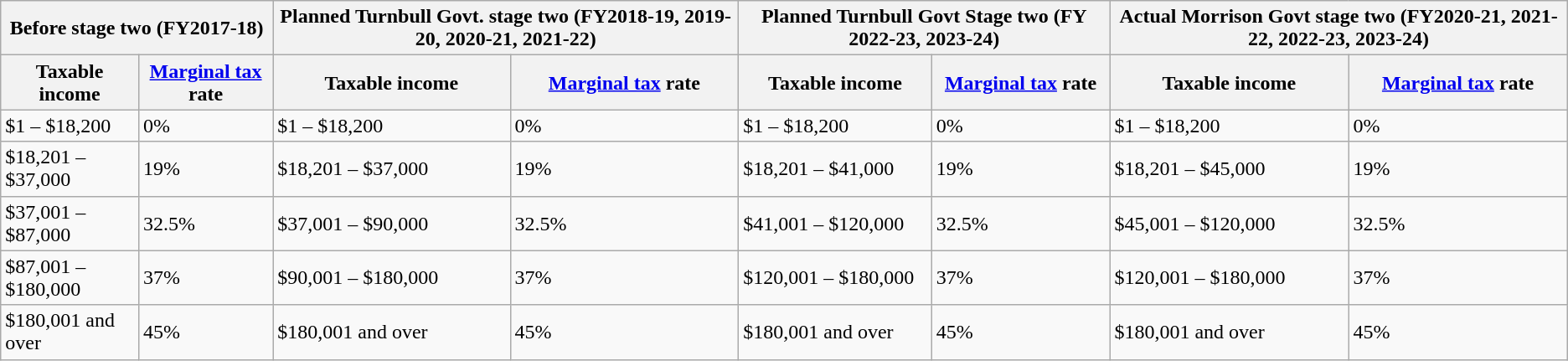<table class="wikitable">
<tr>
<th colspan="2">Before stage two (FY2017-18)</th>
<th colspan="2">Planned Turnbull Govt. stage two (FY2018-19, 2019-20, 2020-21, 2021-22)</th>
<th colspan="2">Planned Turnbull Govt Stage two (FY 2022-23, 2023-24)</th>
<th colspan="2">Actual Morrison Govt stage two (FY2020-21, 2021-22, 2022-23, 2023-24)</th>
</tr>
<tr>
<th>Taxable income</th>
<th><a href='#'>Marginal tax</a> rate</th>
<th>Taxable income</th>
<th><a href='#'>Marginal tax</a> rate</th>
<th>Taxable income</th>
<th><a href='#'>Marginal tax</a> rate</th>
<th>Taxable income</th>
<th><a href='#'>Marginal tax</a> rate</th>
</tr>
<tr>
<td>$1 – $18,200</td>
<td>0%</td>
<td>$1 – $18,200</td>
<td>0%</td>
<td>$1 – $18,200</td>
<td>0%</td>
<td>$1 – $18,200</td>
<td>0%</td>
</tr>
<tr>
<td>$18,201 – $37,000</td>
<td>19%</td>
<td>$18,201 – $37,000</td>
<td>19%</td>
<td>$18,201 – $41,000</td>
<td>19%</td>
<td>$18,201 – $45,000</td>
<td>19%</td>
</tr>
<tr>
<td>$37,001 – $87,000</td>
<td>32.5%</td>
<td>$37,001 – $90,000</td>
<td>32.5%</td>
<td>$41,001 – $120,000</td>
<td>32.5%</td>
<td>$45,001 – $120,000</td>
<td>32.5%</td>
</tr>
<tr>
<td>$87,001 – $180,000</td>
<td>37%</td>
<td>$90,001 – $180,000</td>
<td>37%</td>
<td>$120,001 – $180,000</td>
<td>37%</td>
<td>$120,001 – $180,000</td>
<td>37%</td>
</tr>
<tr>
<td>$180,001 and over</td>
<td>45%</td>
<td>$180,001 and over</td>
<td>45%</td>
<td>$180,001 and over</td>
<td>45%</td>
<td>$180,001 and over</td>
<td>45%</td>
</tr>
</table>
